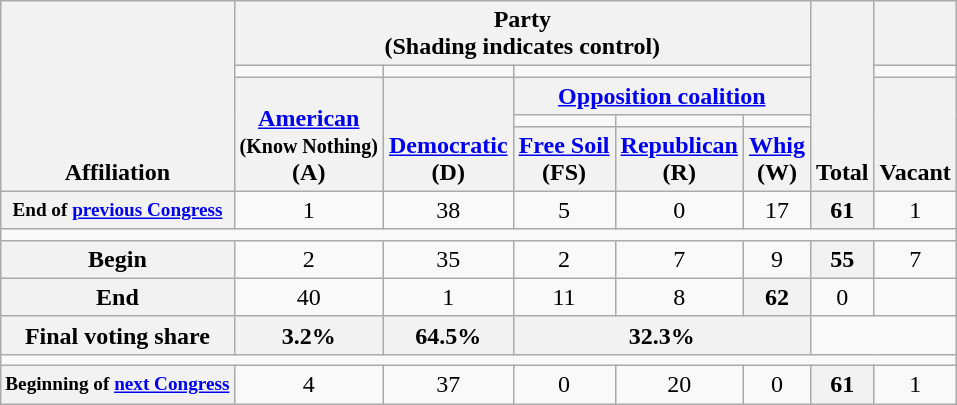<table class=wikitable style="text-align:center">
<tr style="vertical-align:bottom;">
<th rowspan=5>Affiliation</th>
<th colspan=5>Party <div>(Shading indicates control)</div></th>
<th rowspan=5>Total</th>
<th></th>
</tr>
<tr style="height:5px">
<td bgcolor=></td>
<td bgcolor=></td>
<td colspan=3 bgcolor=></td>
<td bgcolor=></td>
</tr>
<tr style="vertical-align:bottom;">
<th rowspan=3><a href='#'>American</a><br><small>(Know Nothing)</small><br>(A)</th>
<th rowspan=3><a href='#'>Democratic</a><br>(D)</th>
<th colspan=3><a href='#'>Opposition coalition</a></th>
<th rowspan=3>Vacant</th>
</tr>
<tr>
<td bgcolor=></td>
<td bgcolor=></td>
<td bgcolor=></td>
</tr>
<tr>
<th><a href='#'>Free Soil</a><br>(FS)</th>
<th><a href='#'>Republican</a><br>(R)</th>
<th><a href='#'>Whig</a><br>(W)</th>
</tr>
<tr>
<th style="white-space:nowrap; font-size:80%;">End of <a href='#'>previous Congress</a></th>
<td>1</td>
<td>38</td>
<td>5</td>
<td>0</td>
<td>17</td>
<th>61</th>
<td>1</td>
</tr>
<tr>
<td colspan=9></td>
</tr>
<tr>
<th>Begin</th>
<td>2</td>
<td>35</td>
<td> 2</td>
<td> 7</td>
<td> 9</td>
<th>55</th>
<td> 7</td>
</tr>
<tr>
<th>End</th>
<td>40</td>
<td> 1</td>
<td> 11</td>
<td> 8</td>
<th>62</th>
<td>0</td>
</tr>
<tr>
<th>Final voting share</th>
<th>3.2%</th>
<th>64.5%</th>
<th colspan=3>32.3%</th>
<td colspan=2></td>
</tr>
<tr>
<td colspan=9></td>
</tr>
<tr>
<th style="white-space:nowrap; font-size:80%;">Beginning of <a href='#'>next Congress</a></th>
<td>4</td>
<td>37</td>
<td>0</td>
<td>20</td>
<td>0</td>
<th>61</th>
<td>1</td>
</tr>
</table>
